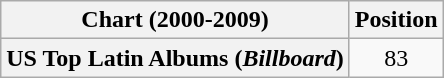<table class="wikitable plainrowheaders">
<tr>
<th style="text-align:center;">Chart (2000-2009)</th>
<th style="text-align:center;">Position</th>
</tr>
<tr>
<th scope="row">US Top Latin Albums (<em>Billboard</em>)</th>
<td style="text-align:center;">83</td>
</tr>
</table>
